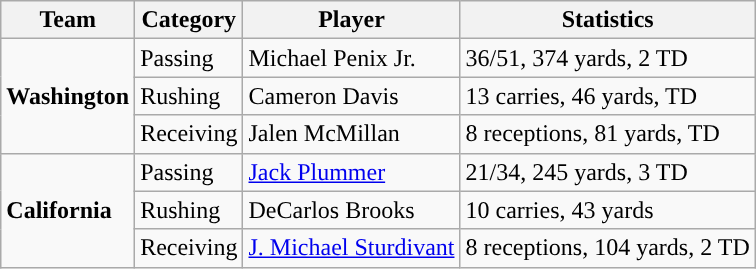<table class="wikitable" style="float: right;">
<tr>
<th>Team</th>
<th>Category</th>
<th>Player</th>
<th>Statistics</th>
</tr>
<tr>
<td rowspan=3><strong>Washington</strong></td>
<td>Passing</td>
<td>Michael Penix Jr.</td>
<td>36/51, 374 yards, 2 TD</td>
</tr>
<tr>
<td>Rushing</td>
<td>Cameron Davis</td>
<td>13 carries, 46 yards, TD</td>
</tr>
<tr>
<td>Receiving</td>
<td>Jalen McMillan</td>
<td>8 receptions, 81 yards, TD</td>
</tr>
<tr>
<td rowspan=3><strong>California</strong></td>
<td>Passing</td>
<td><a href='#'>Jack Plummer</a></td>
<td>21/34, 245 yards, 3 TD</td>
</tr>
<tr>
<td>Rushing</td>
<td>DeCarlos Brooks</td>
<td>10 carries, 43 yards</td>
</tr>
<tr>
<td>Receiving</td>
<td><a href='#'>J. Michael Sturdivant</a></td>
<td>8 receptions, 104 yards, 2 TD</td>
</tr>
</table>
